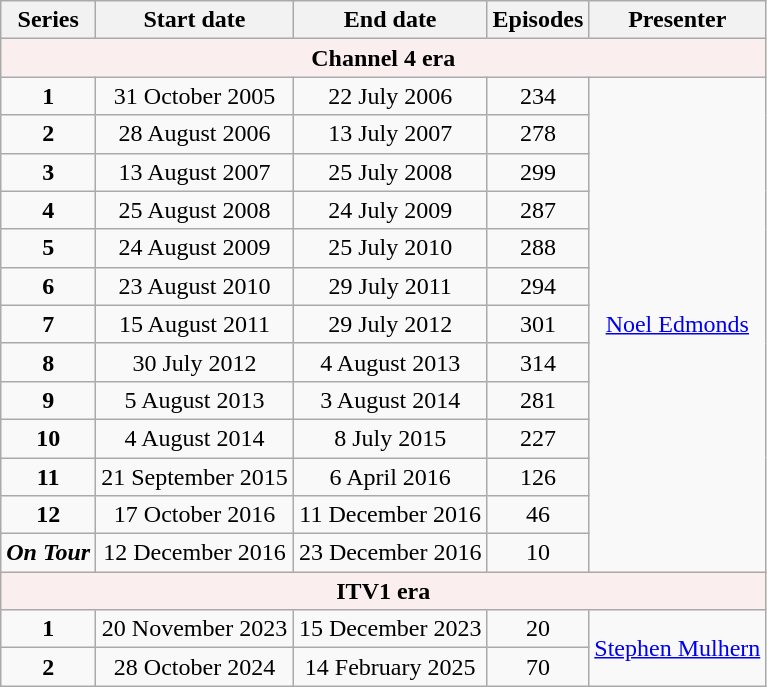<table class="wikitable" style="text-align: center;">
<tr>
<th>Series</th>
<th>Start date</th>
<th>End date</th>
<th>Episodes</th>
<th>Presenter</th>
</tr>
<tr>
<td colspan="5" bgcolor="FAEEEE"><strong>Channel 4 era</strong></td>
</tr>
<tr>
<td><strong>1</strong></td>
<td>31 October 2005</td>
<td>22 July 2006</td>
<td>234</td>
<td rowspan="13"><a href='#'>Noel Edmonds</a></td>
</tr>
<tr>
<td><strong>2</strong></td>
<td>28 August 2006</td>
<td>13 July 2007</td>
<td>278</td>
</tr>
<tr>
<td><strong>3</strong></td>
<td>13 August 2007</td>
<td>25 July 2008</td>
<td>299</td>
</tr>
<tr>
<td><strong>4</strong></td>
<td>25 August 2008</td>
<td>24 July 2009</td>
<td>287</td>
</tr>
<tr>
<td><strong>5</strong></td>
<td>24 August 2009</td>
<td>25 July 2010</td>
<td>288</td>
</tr>
<tr>
<td><strong>6</strong></td>
<td>23 August 2010</td>
<td>29 July 2011</td>
<td>294</td>
</tr>
<tr>
<td><strong>7</strong></td>
<td>15 August 2011</td>
<td>29 July 2012</td>
<td>301</td>
</tr>
<tr>
<td><strong>8</strong></td>
<td>30 July 2012</td>
<td>4 August 2013</td>
<td>314</td>
</tr>
<tr>
<td><strong>9</strong></td>
<td>5 August 2013</td>
<td>3 August 2014</td>
<td>281</td>
</tr>
<tr>
<td><strong>10</strong></td>
<td>4 August 2014</td>
<td>8 July 2015</td>
<td>227</td>
</tr>
<tr>
<td><strong>11</strong></td>
<td>21 September 2015</td>
<td>6 April 2016</td>
<td>126</td>
</tr>
<tr>
<td><strong>12</strong></td>
<td>17 October 2016</td>
<td>11 December 2016</td>
<td>46</td>
</tr>
<tr>
<td><strong><em>On Tour</em></strong></td>
<td>12 December 2016</td>
<td>23 December 2016</td>
<td>10</td>
</tr>
<tr>
<td colspan="5" bgcolor="FAEEEE"><strong>ITV1 era</strong></td>
</tr>
<tr>
<td><strong>1</strong></td>
<td>20 November 2023</td>
<td>15 December 2023</td>
<td>20</td>
<td rowspan="3"><a href='#'>Stephen Mulhern</a></td>
</tr>
<tr>
<td><strong>2</strong></td>
<td>28 October 2024</td>
<td>14 February 2025</td>
<td>70<br></td>
</tr>
</table>
